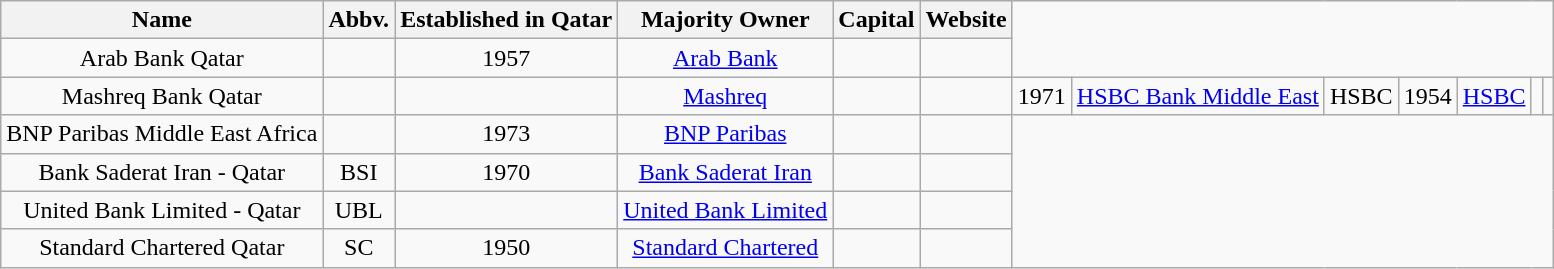<table class="wikitable sortable" style="text-align:center">
<tr>
<th>Name</th>
<th>Abbv.</th>
<th>Established in Qatar</th>
<th>Majority Owner</th>
<th>Capital</th>
<th>Website</th>
</tr>
<tr>
<td>Arab Bank Qatar</td>
<td></td>
<td>1957</td>
<td><a href='#'>Arab Bank</a></td>
<td></td>
<td></td>
</tr>
<tr>
<td>Mashreq Bank Qatar</td>
<td></td>
<td></td>
<td><a href='#'>Mashreq</a></td>
<td></td>
<td></td>
<td>1971</td>
<td><a href='#'>HSBC Bank Middle East</a></td>
<td>HSBC</td>
<td>1954</td>
<td><a href='#'>HSBC</a></td>
<td></td>
<td></td>
</tr>
<tr>
<td>BNP Paribas Middle East Africa</td>
<td></td>
<td>1973</td>
<td><a href='#'>BNP Paribas</a></td>
<td></td>
<td></td>
</tr>
<tr>
<td>Bank Saderat Iran - Qatar</td>
<td>BSI</td>
<td>1970</td>
<td><a href='#'>Bank Saderat Iran</a></td>
<td></td>
<td></td>
</tr>
<tr>
<td>United Bank Limited - Qatar</td>
<td>UBL</td>
<td></td>
<td><a href='#'>United Bank Limited</a></td>
<td></td>
<td></td>
</tr>
<tr>
<td>Standard Chartered Qatar</td>
<td>SC</td>
<td>1950</td>
<td><a href='#'>Standard Chartered</a></td>
<td></td>
<td></td>
</tr>
</table>
